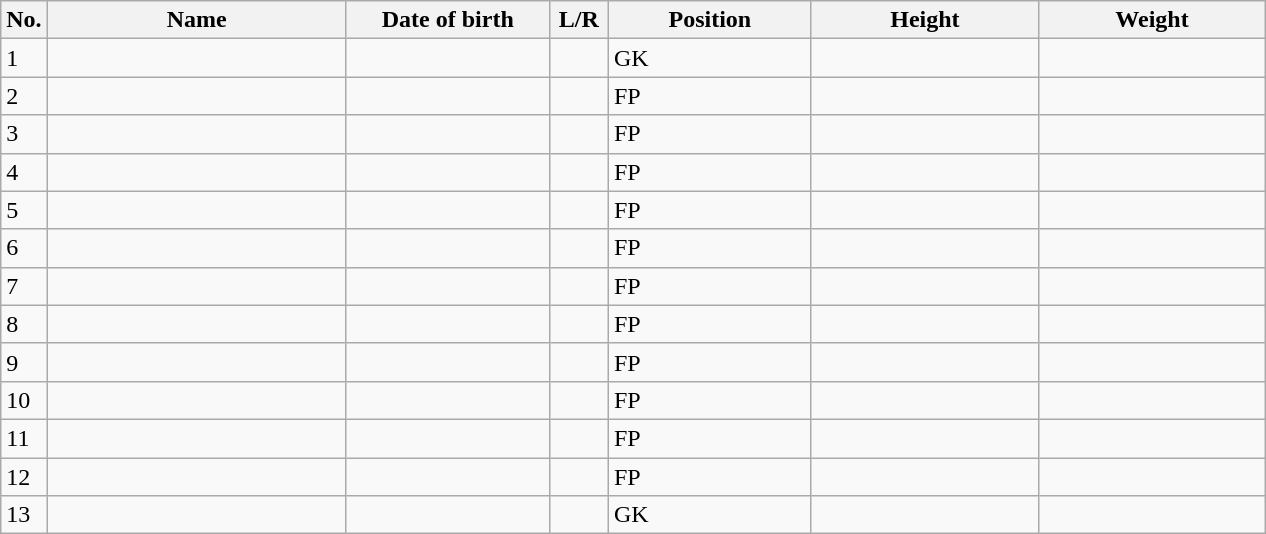<table class=wikitable sortable style=font-size:100%; text-align:center;>
<tr>
<th>No.</th>
<th style=width:12em>Name</th>
<th style=width:8em>Date of birth</th>
<th style=width:2em>L/R</th>
<th style=width:8em>Position</th>
<th style=width:9em>Height</th>
<th style=width:9em>Weight</th>
</tr>
<tr>
<td>1</td>
<td align=left></td>
<td></td>
<td></td>
<td>GK</td>
<td></td>
<td></td>
</tr>
<tr>
<td>2</td>
<td align=left></td>
<td></td>
<td></td>
<td>FP</td>
<td></td>
<td></td>
</tr>
<tr>
<td>3</td>
<td align=left></td>
<td></td>
<td></td>
<td>FP</td>
<td></td>
<td></td>
</tr>
<tr>
<td>4</td>
<td align=left></td>
<td></td>
<td></td>
<td>FP</td>
<td></td>
<td></td>
</tr>
<tr>
<td>5</td>
<td align=left></td>
<td></td>
<td></td>
<td>FP</td>
<td></td>
<td></td>
</tr>
<tr>
<td>6</td>
<td align=left></td>
<td></td>
<td></td>
<td>FP</td>
<td></td>
<td></td>
</tr>
<tr>
<td>7</td>
<td align=left></td>
<td></td>
<td></td>
<td>FP</td>
<td></td>
<td></td>
</tr>
<tr>
<td>8</td>
<td align=left></td>
<td></td>
<td></td>
<td>FP</td>
<td></td>
<td></td>
</tr>
<tr>
<td>9</td>
<td align=left></td>
<td></td>
<td></td>
<td>FP</td>
<td></td>
<td></td>
</tr>
<tr>
<td>10</td>
<td align=left></td>
<td></td>
<td></td>
<td>FP</td>
<td></td>
<td></td>
</tr>
<tr>
<td>11</td>
<td align=left></td>
<td></td>
<td></td>
<td>FP</td>
<td></td>
<td></td>
</tr>
<tr>
<td>12</td>
<td align=left></td>
<td></td>
<td></td>
<td>FP</td>
<td></td>
<td></td>
</tr>
<tr>
<td>13</td>
<td align=left></td>
<td></td>
<td></td>
<td>GK</td>
<td></td>
<td></td>
</tr>
</table>
